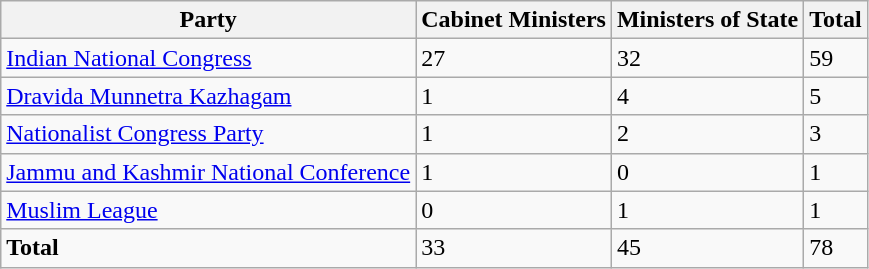<table class="wikitable">
<tr>
<th>Party</th>
<th>Cabinet Ministers</th>
<th>Ministers of State</th>
<th>Total</th>
</tr>
<tr>
<td><a href='#'>Indian National Congress</a></td>
<td>27</td>
<td>32</td>
<td>59</td>
</tr>
<tr>
<td><a href='#'>Dravida Munnetra Kazhagam</a></td>
<td>1</td>
<td>4</td>
<td>5</td>
</tr>
<tr>
<td><a href='#'>Nationalist Congress Party</a></td>
<td>1</td>
<td>2</td>
<td>3</td>
</tr>
<tr>
<td><a href='#'>Jammu and Kashmir National Conference</a></td>
<td>1</td>
<td>0</td>
<td>1</td>
</tr>
<tr>
<td><a href='#'>Muslim League</a></td>
<td>0</td>
<td>1</td>
<td>1</td>
</tr>
<tr>
<td><strong>Total</strong></td>
<td>33</td>
<td>45</td>
<td>78</td>
</tr>
</table>
